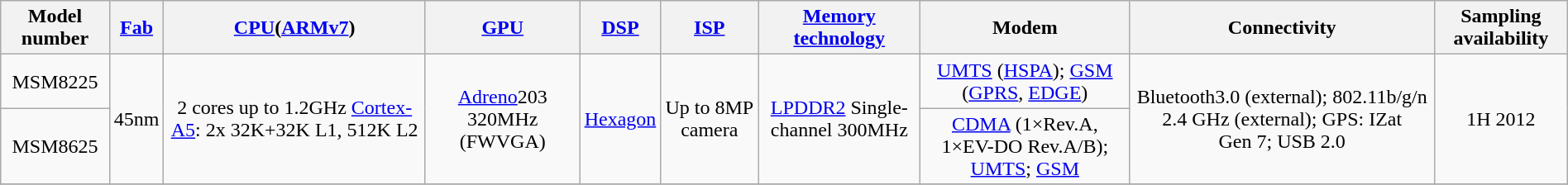<table class="wikitable sticky-header" style="width:100%; text-align:center">
<tr>
<th>Model number</th>
<th><a href='#'>Fab</a></th>
<th><a href='#'>CPU</a>(<a href='#'>ARMv7</a>)</th>
<th><a href='#'>GPU</a></th>
<th><a href='#'>DSP</a></th>
<th><a href='#'>ISP</a></th>
<th><a href='#'>Memory technology</a></th>
<th>Modem</th>
<th>Connectivity</th>
<th>Sampling availability</th>
</tr>
<tr>
<td>MSM8225</td>
<td rowspan="2">45nm</td>
<td rowspan="2">2 cores up to 1.2GHz <a href='#'>Cortex-A5</a>: 2x 32K+32K L1, 512K L2</td>
<td rowspan="2"><a href='#'>Adreno</a>203 320MHz (FWVGA)</td>
<td rowspan="2"><a href='#'>Hexagon</a></td>
<td rowspan="2">Up to 8MP camera</td>
<td rowspan="2"><a href='#'>LPDDR2</a> Single-channel 300MHz</td>
<td><a href='#'>UMTS</a> (<a href='#'>HSPA</a>); <a href='#'>GSM</a> (<a href='#'>GPRS</a>, <a href='#'>EDGE</a>)</td>
<td rowspan="2">Bluetooth3.0 (external); 802.11b/g/n 2.4 GHz (external); GPS: IZat Gen 7; USB 2.0</td>
<td rowspan="2">1H 2012</td>
</tr>
<tr>
<td>MSM8625</td>
<td><a href='#'>CDMA</a> (1×Rev.A, 1×EV-DO Rev.A/B); <a href='#'>UMTS</a>; <a href='#'>GSM</a></td>
</tr>
<tr>
</tr>
</table>
